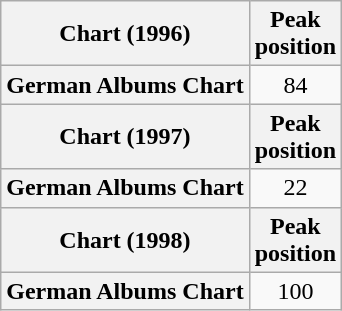<table class="wikitable sortable plainrowheaders" style="text-align:center;">
<tr>
<th>Chart (1996)</th>
<th>Peak<br>position</th>
</tr>
<tr>
<th scope="row">German Albums Chart</th>
<td>84</td>
</tr>
<tr>
<th>Chart (1997)</th>
<th>Peak<br>position</th>
</tr>
<tr>
<th scope="row">German Albums Chart</th>
<td>22</td>
</tr>
<tr>
<th>Chart (1998)</th>
<th>Peak<br>position</th>
</tr>
<tr>
<th scope="row">German Albums Chart</th>
<td>100</td>
</tr>
</table>
